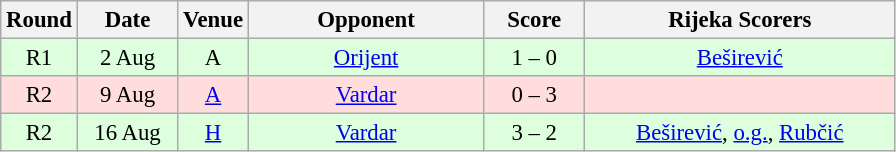<table class="wikitable sortable" style="text-align: center; font-size:95%;">
<tr>
<th width="30">Round</th>
<th width="60">Date</th>
<th width="20">Venue</th>
<th width="150">Opponent</th>
<th width="60">Score</th>
<th width="200">Rijeka Scorers</th>
</tr>
<tr bgcolor="#ddffdd">
<td>R1</td>
<td>2 Aug</td>
<td>A</td>
<td><a href='#'>Orijent</a></td>
<td>1 – 0</td>
<td><a href='#'>Beširević</a></td>
</tr>
<tr bgcolor="#ffdddd">
<td>R2</td>
<td>9 Aug</td>
<td><a href='#'>A</a></td>
<td><a href='#'>Vardar</a></td>
<td>0 – 3</td>
<td></td>
</tr>
<tr bgcolor="#ddffdd">
<td>R2</td>
<td>16 Aug</td>
<td><a href='#'>H</a></td>
<td><a href='#'>Vardar</a></td>
<td>3 – 2</td>
<td><a href='#'>Beširević</a>, <a href='#'>o.g.</a>, <a href='#'>Rubčić</a></td>
</tr>
</table>
